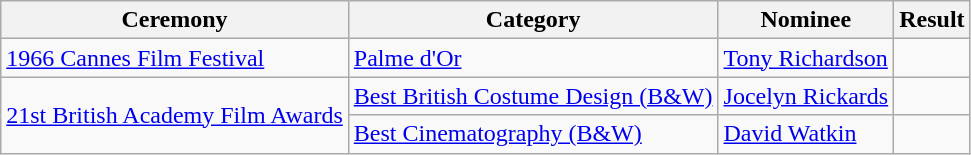<table class="wikitable">
<tr>
<th>Ceremony</th>
<th>Category</th>
<th>Nominee</th>
<th>Result</th>
</tr>
<tr>
<td><a href='#'>1966 Cannes Film Festival</a></td>
<td><a href='#'>Palme d'Or</a></td>
<td><a href='#'>Tony Richardson</a></td>
<td></td>
</tr>
<tr>
<td rowspan="2"><a href='#'>21st British Academy Film Awards</a></td>
<td><a href='#'>Best British Costume Design (B&W)</a></td>
<td><a href='#'>Jocelyn Rickards</a></td>
<td></td>
</tr>
<tr>
<td><a href='#'>Best Cinematography (B&W)</a></td>
<td><a href='#'>David Watkin</a></td>
<td></td>
</tr>
</table>
